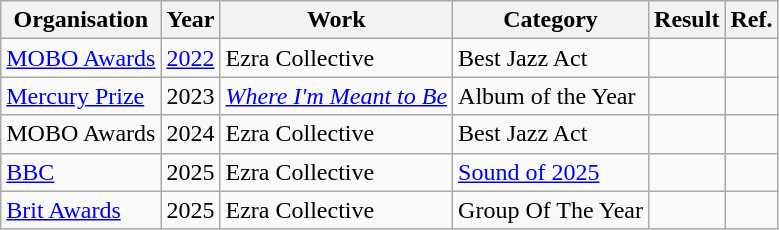<table class="wikitable">
<tr>
<th>Organisation</th>
<th>Year</th>
<th>Work</th>
<th>Category</th>
<th>Result</th>
<th>Ref.</th>
</tr>
<tr>
<td><a href='#'>MOBO Awards</a></td>
<td><a href='#'>2022</a></td>
<td>Ezra Collective</td>
<td>Best Jazz Act</td>
<td></td>
<td></td>
</tr>
<tr>
<td><a href='#'>Mercury Prize</a></td>
<td>2023</td>
<td><em><a href='#'>Where I'm Meant to Be</a></em></td>
<td>Album of the Year</td>
<td></td>
<td></td>
</tr>
<tr>
<td>MOBO Awards</td>
<td>2024</td>
<td>Ezra Collective</td>
<td>Best Jazz Act</td>
<td></td>
<td></td>
</tr>
<tr>
<td><a href='#'>BBC</a></td>
<td>2025</td>
<td>Ezra Collective</td>
<td><a href='#'>Sound of 2025</a></td>
<td></td>
<td></td>
</tr>
<tr>
<td><a href='#'>Brit Awards</a></td>
<td>2025</td>
<td>Ezra Collective</td>
<td>Group Of The Year</td>
<td></td>
<td></td>
</tr>
</table>
